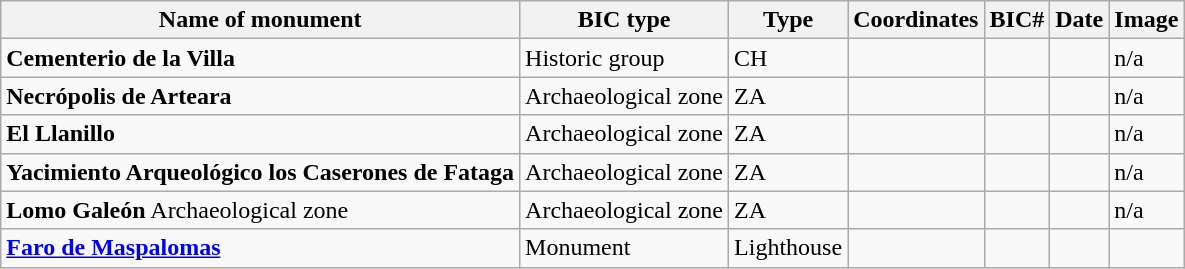<table class="wikitable">
<tr>
<th>Name of monument</th>
<th>BIC type</th>
<th>Type</th>
<th>Coordinates</th>
<th>BIC#</th>
<th>Date</th>
<th>Image</th>
</tr>
<tr>
<td><strong>Cementerio de la Villa</strong></td>
<td>Historic group</td>
<td>CH</td>
<td></td>
<td></td>
<td></td>
<td>n/a</td>
</tr>
<tr>
<td><strong>Necrópolis de Arteara</strong></td>
<td>Archaeological zone</td>
<td>ZA</td>
<td></td>
<td></td>
<td></td>
<td>n/a</td>
</tr>
<tr>
<td><strong>El Llanillo</strong></td>
<td>Archaeological zone</td>
<td>ZA</td>
<td></td>
<td></td>
<td></td>
<td>n/a</td>
</tr>
<tr>
<td><strong>Yacimiento Arqueológico los Caserones de Fataga</strong></td>
<td>Archaeological zone</td>
<td>ZA</td>
<td></td>
<td></td>
<td></td>
<td>n/a</td>
</tr>
<tr>
<td><strong>Lomo Galeón</strong> Archaeological zone</td>
<td>Archaeological zone</td>
<td>ZA</td>
<td></td>
<td></td>
<td></td>
<td>n/a</td>
</tr>
<tr>
<td><strong><a href='#'>Faro de Maspalomas</a></strong></td>
<td>Monument</td>
<td>Lighthouse</td>
<td></td>
<td></td>
<td></td>
<td></td>
</tr>
</table>
